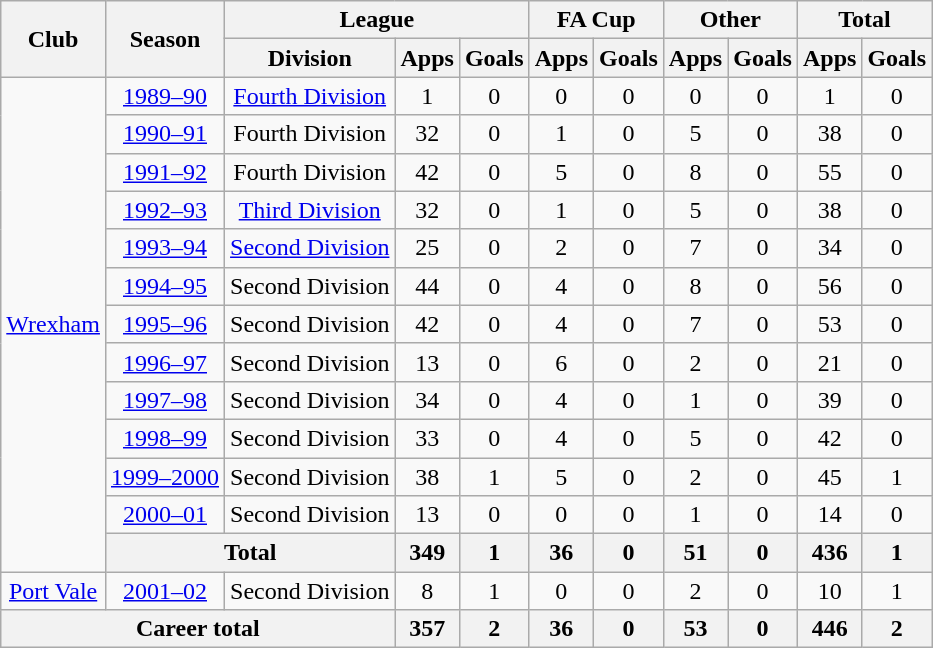<table class="wikitable" style="text-align: center;">
<tr>
<th rowspan="2">Club</th>
<th rowspan="2">Season</th>
<th colspan="3">League</th>
<th colspan="2">FA Cup</th>
<th colspan="2">Other</th>
<th colspan="2">Total</th>
</tr>
<tr>
<th>Division</th>
<th>Apps</th>
<th>Goals</th>
<th>Apps</th>
<th>Goals</th>
<th>Apps</th>
<th>Goals</th>
<th>Apps</th>
<th>Goals</th>
</tr>
<tr>
<td rowspan="13"><a href='#'>Wrexham</a></td>
<td><a href='#'>1989–90</a></td>
<td><a href='#'>Fourth Division</a></td>
<td>1</td>
<td>0</td>
<td>0</td>
<td>0</td>
<td>0</td>
<td>0</td>
<td>1</td>
<td>0</td>
</tr>
<tr>
<td><a href='#'>1990–91</a></td>
<td>Fourth Division</td>
<td>32</td>
<td>0</td>
<td>1</td>
<td>0</td>
<td>5</td>
<td>0</td>
<td>38</td>
<td>0</td>
</tr>
<tr>
<td><a href='#'>1991–92</a></td>
<td>Fourth Division</td>
<td>42</td>
<td>0</td>
<td>5</td>
<td>0</td>
<td>8</td>
<td>0</td>
<td>55</td>
<td>0</td>
</tr>
<tr>
<td><a href='#'>1992–93</a></td>
<td><a href='#'>Third Division</a></td>
<td>32</td>
<td>0</td>
<td>1</td>
<td>0</td>
<td>5</td>
<td>0</td>
<td>38</td>
<td>0</td>
</tr>
<tr>
<td><a href='#'>1993–94</a></td>
<td><a href='#'>Second Division</a></td>
<td>25</td>
<td>0</td>
<td>2</td>
<td>0</td>
<td>7</td>
<td>0</td>
<td>34</td>
<td>0</td>
</tr>
<tr>
<td><a href='#'>1994–95</a></td>
<td>Second Division</td>
<td>44</td>
<td>0</td>
<td>4</td>
<td>0</td>
<td>8</td>
<td>0</td>
<td>56</td>
<td>0</td>
</tr>
<tr>
<td><a href='#'>1995–96</a></td>
<td>Second Division</td>
<td>42</td>
<td>0</td>
<td>4</td>
<td>0</td>
<td>7</td>
<td>0</td>
<td>53</td>
<td>0</td>
</tr>
<tr>
<td><a href='#'>1996–97</a></td>
<td>Second Division</td>
<td>13</td>
<td>0</td>
<td>6</td>
<td>0</td>
<td>2</td>
<td>0</td>
<td>21</td>
<td>0</td>
</tr>
<tr>
<td><a href='#'>1997–98</a></td>
<td>Second Division</td>
<td>34</td>
<td>0</td>
<td>4</td>
<td>0</td>
<td>1</td>
<td>0</td>
<td>39</td>
<td>0</td>
</tr>
<tr>
<td><a href='#'>1998–99</a></td>
<td>Second Division</td>
<td>33</td>
<td>0</td>
<td>4</td>
<td>0</td>
<td>5</td>
<td>0</td>
<td>42</td>
<td>0</td>
</tr>
<tr>
<td><a href='#'>1999–2000</a></td>
<td>Second Division</td>
<td>38</td>
<td>1</td>
<td>5</td>
<td>0</td>
<td>2</td>
<td>0</td>
<td>45</td>
<td>1</td>
</tr>
<tr>
<td><a href='#'>2000–01</a></td>
<td>Second Division</td>
<td>13</td>
<td>0</td>
<td>0</td>
<td>0</td>
<td>1</td>
<td>0</td>
<td>14</td>
<td>0</td>
</tr>
<tr>
<th colspan="2">Total</th>
<th>349</th>
<th>1</th>
<th>36</th>
<th>0</th>
<th>51</th>
<th>0</th>
<th>436</th>
<th>1</th>
</tr>
<tr>
<td><a href='#'>Port Vale</a></td>
<td><a href='#'>2001–02</a></td>
<td>Second Division</td>
<td>8</td>
<td>1</td>
<td>0</td>
<td>0</td>
<td>2</td>
<td>0</td>
<td>10</td>
<td>1</td>
</tr>
<tr>
<th colspan="3">Career total</th>
<th>357</th>
<th>2</th>
<th>36</th>
<th>0</th>
<th>53</th>
<th>0</th>
<th>446</th>
<th>2</th>
</tr>
</table>
